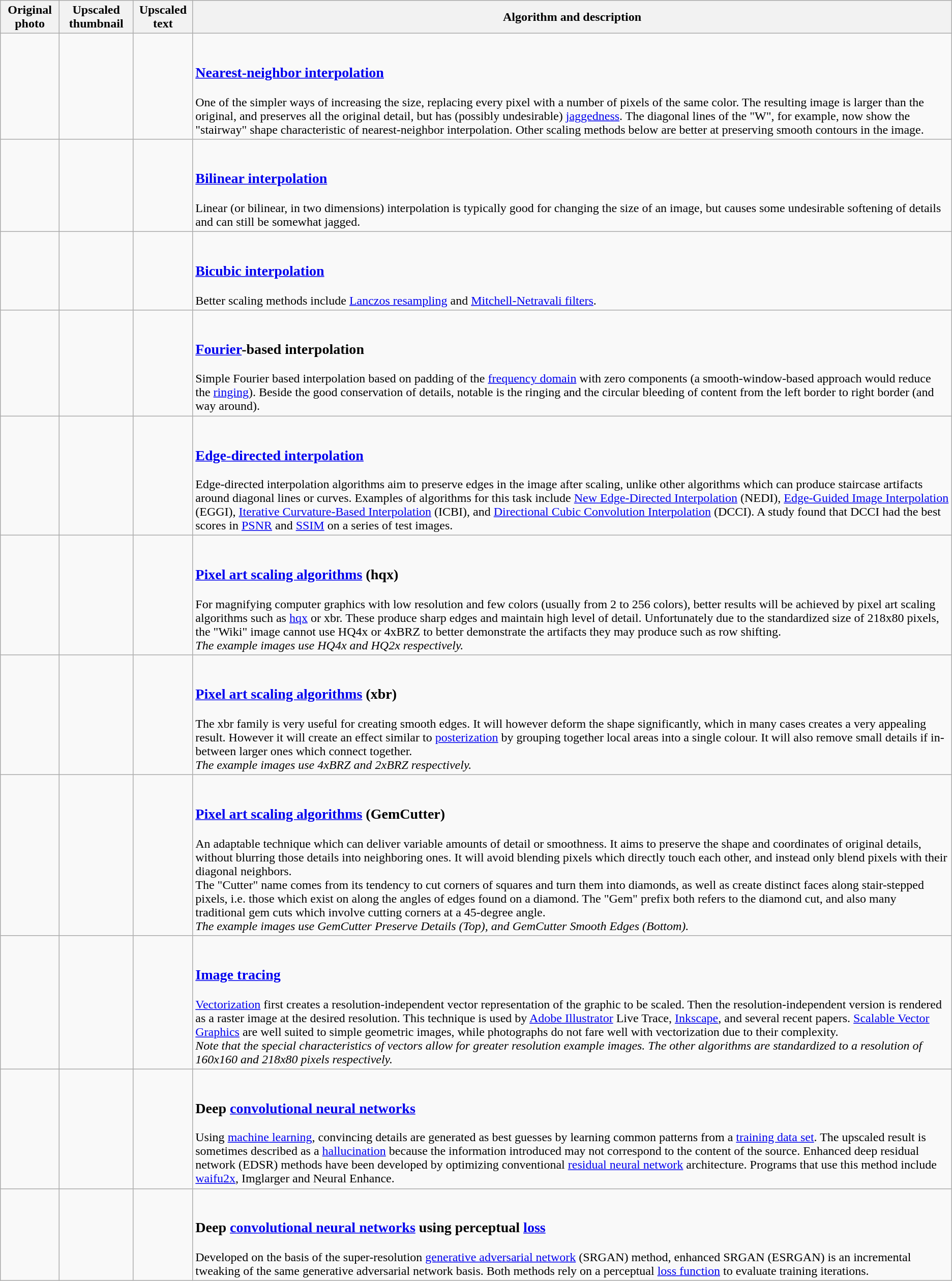<table class="wikitable">
<tr>
<th>Original photo</th>
<th>Upscaled thumbnail</th>
<th>Upscaled text</th>
<th>Algorithm and description</th>
</tr>
<tr>
<td></td>
<td></td>
<td></td>
<td><br><h3><a href='#'>Nearest-neighbor interpolation</a></h3>One of the simpler ways of increasing the size, replacing every pixel with a number of pixels of the same color. The resulting image is larger than the original, and preserves all the original detail, but has (possibly undesirable) <a href='#'>jaggedness</a>. The diagonal lines of the "W", for example, now show the "stairway" shape characteristic of nearest-neighbor interpolation. Other scaling methods below are better at preserving smooth contours in the image.</td>
</tr>
<tr>
<td></td>
<td></td>
<td></td>
<td><br><h3><a href='#'>Bilinear interpolation</a></h3>Linear (or bilinear, in two dimensions) interpolation is typically good for changing the size of an image, but causes some undesirable softening of details and can still be somewhat jagged.</td>
</tr>
<tr>
<td></td>
<td></td>
<td></td>
<td><br><h3><a href='#'>Bicubic interpolation</a></h3>Better scaling methods include <a href='#'>Lanczos resampling</a> and <a href='#'>Mitchell-Netravali filters</a>.</td>
</tr>
<tr>
<td></td>
<td></td>
<td></td>
<td><br><h3><a href='#'>Fourier</a>-based interpolation</h3>Simple Fourier based interpolation based on padding of the <a href='#'>frequency domain</a> with zero components (a smooth-window-based approach would reduce the <a href='#'>ringing</a>). Beside the good conservation of details, notable is the ringing and the circular bleeding of content from the left border to right border (and way around).</td>
</tr>
<tr>
<td></td>
<td></td>
<td></td>
<td><br><h3><a href='#'>Edge-directed interpolation</a></h3>Edge-directed interpolation algorithms aim to preserve edges in the image after scaling, unlike other algorithms which can produce staircase artifacts around diagonal lines or curves. Examples of algorithms for this task include <a href='#'>New Edge-Directed Interpolation</a> (NEDI), <a href='#'>Edge-Guided Image Interpolation</a> (EGGI), <a href='#'>Iterative Curvature-Based Interpolation</a> (ICBI), and <a href='#'>Directional Cubic Convolution Interpolation</a> (DCCI).  A study found that DCCI had the best scores in <a href='#'>PSNR</a> and <a href='#'>SSIM</a> on a series of test images.</td>
</tr>
<tr>
<td></td>
<td></td>
<td></td>
<td><br><h3><a href='#'>Pixel art scaling algorithms</a> (hqx)</h3>For magnifying computer graphics with low resolution and few colors (usually from 2 to 256 colors), better results will be achieved by pixel art scaling algorithms such as <a href='#'>hqx</a> or xbr. These produce sharp edges and maintain high level of detail. Unfortunately due to the standardized size of 218x80 pixels, the "Wiki" image cannot use HQ4x or 4xBRZ to better demonstrate the artifacts they may produce such as row shifting.<br><em>The example images use HQ4x and HQ2x respectively.</em></td>
</tr>
<tr>
<td></td>
<td></td>
<td></td>
<td><br><h3><a href='#'>Pixel art scaling algorithms</a> (xbr)</h3>The xbr family is very useful for creating smooth edges. It will however deform the shape significantly, which in many cases creates a very appealing result. However it will create an effect similar to <a href='#'>posterization</a> by grouping together local areas into a single colour. It will also remove small details if in-between larger ones which connect together.<br><em>The example images use 4xBRZ and 2xBRZ respectively.</em></td>
</tr>
<tr>
<td></td>
<td></td>
<td><br><br></td>
<td><br><h3><a href='#'>Pixel art scaling algorithms</a> (GemCutter)</h3>An adaptable technique which can deliver variable amounts of detail or smoothness. It aims to preserve the shape and coordinates of original details, without blurring those details into neighboring ones. It will avoid blending pixels which directly touch each other, and instead only blend pixels with their diagonal neighbors.<br>The "Cutter" name comes from its tendency to cut corners of squares and turn them into diamonds, as well as create distinct faces along stair-stepped pixels, i.e. those which exist on along the angles of edges found on a diamond. The "Gem" prefix both refers to the diamond cut, and also many traditional gem cuts which involve cutting corners at a 45-degree angle.<br><em>The example images use GemCutter Preserve Details (Top), and GemCutter Smooth Edges (Bottom).</em></td>
</tr>
<tr>
<td></td>
<td></td>
<td></td>
<td><br><h3><a href='#'>Image tracing</a></h3><a href='#'>Vectorization</a> first creates a resolution-independent vector representation of the graphic to be scaled. Then the resolution-independent version is rendered as a raster image at the desired resolution. This technique is used by <a href='#'>Adobe Illustrator</a> Live Trace, <a href='#'>Inkscape</a>, and several recent papers.
<a href='#'>Scalable Vector Graphics</a> are well suited to simple geometric images, while photographs do not fare well with vectorization due to their complexity.<br><em>Note that the special characteristics of vectors allow for greater resolution example images. The other algorithms are standardized to a resolution of 160x160 and 218x80 pixels respectively.</em></td>
</tr>
<tr>
<td></td>
<td></td>
<td></td>
<td><br><h3>Deep <a href='#'>convolutional neural networks</a></h3>Using <a href='#'>machine learning</a>, convincing details are generated as best guesses by learning common patterns from a <a href='#'>training data set</a>. The upscaled result is sometimes described as a <a href='#'>hallucination</a> because the information introduced may not correspond to the content of the source. Enhanced deep residual network (EDSR) methods have been developed by optimizing conventional <a href='#'>residual neural network</a> architecture. Programs that use this method include <a href='#'>waifu2x</a>, Imglarger and Neural Enhance.</td>
</tr>
<tr>
<td></td>
<td></td>
<td></td>
<td><br><h3>Deep <a href='#'>convolutional neural networks</a> using perceptual <a href='#'>loss</a></h3>Developed on the basis of the super-resolution <a href='#'>generative adversarial network</a> (SRGAN) method, enhanced SRGAN (ESRGAN) is an incremental tweaking of the same generative adversarial network basis. Both methods rely on a perceptual <a href='#'>loss function</a> to evaluate training iterations.</td>
</tr>
</table>
